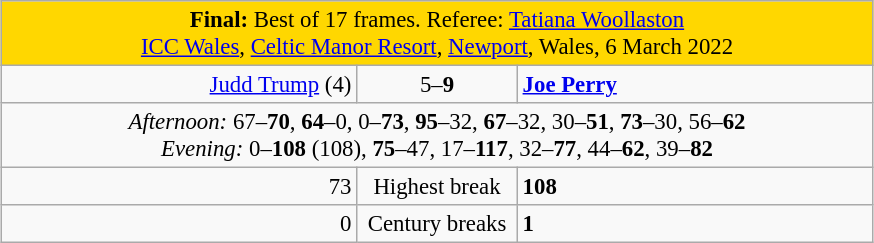<table class="wikitable" style="font-size: 95%; margin: 1em auto 1em auto;">
<tr>
<td colspan="3" align="center" bgcolor="#ffd700"><strong>Final:</strong> Best of 17 frames. Referee: <a href='#'>Tatiana Woollaston</a> <br><a href='#'>ICC Wales</a>, <a href='#'>Celtic Manor Resort</a>, <a href='#'>Newport</a>, Wales, 6 March 2022</td>
</tr>
<tr>
<td width="230" align="right"><a href='#'>Judd Trump</a> (4)<br></td>
<td width="100" align="center">5–<strong>9</strong></td>
<td width="230" align="left"><strong><a href='#'>Joe Perry</a></strong><br></td>
</tr>
<tr>
<td colspan="3" align="center" style="font-size: 100%"><em>Afternoon:</em> 67–<strong>70</strong>, <strong>64</strong>–0, 0–<strong>73</strong>, <strong>95</strong>–32, <strong>67</strong>–32, 30–<strong>51</strong>, <strong>73</strong>–30, 56–<strong>62</strong><br><em>Evening:</em> 0–<strong>108</strong> (108), <strong>75</strong>–47, 17–<strong>117</strong>, 32–<strong>77</strong>, 44–<strong>62</strong>, 39–<strong>82</strong></td>
</tr>
<tr>
<td align="right">73</td>
<td align="center">Highest break</td>
<td><strong>108</strong></td>
</tr>
<tr>
<td align="right">0</td>
<td align="center">Century breaks</td>
<td><strong>1</strong></td>
</tr>
</table>
